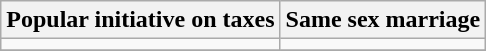<table class="wikitable">
<tr>
<th>Popular initiative on taxes</th>
<th>Same sex marriage</th>
</tr>
<tr>
<td></td>
<td></td>
</tr>
<tr>
</tr>
</table>
